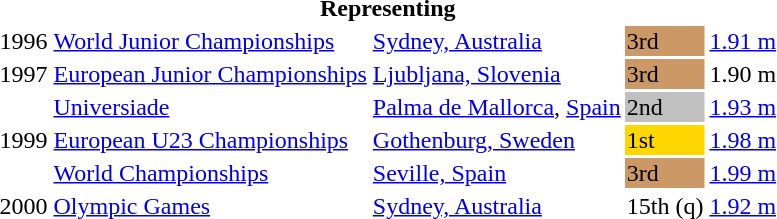<table>
<tr>
<th colspan="5">Representing </th>
</tr>
<tr>
<td>1996</td>
<td><a href='#'>World Junior Championships</a></td>
<td><a href='#'>Sydney, Australia</a></td>
<td bgcolor="cc9966">3rd</td>
<td><a href='#'>1.91 m</a></td>
</tr>
<tr>
<td>1997</td>
<td><a href='#'>European Junior Championships</a></td>
<td><a href='#'>Ljubljana, Slovenia</a></td>
<td bgcolor="cc9966">3rd</td>
<td>1.90 m</td>
</tr>
<tr>
<td rowspan=3>1999</td>
<td><a href='#'>Universiade</a></td>
<td><a href='#'>Palma de Mallorca</a>, <a href='#'>Spain</a></td>
<td bgcolor="silver">2nd</td>
<td><a href='#'>1.93 m</a></td>
</tr>
<tr>
<td><a href='#'>European U23 Championships</a></td>
<td><a href='#'>Gothenburg, Sweden</a></td>
<td bgcolor="gold">1st</td>
<td><a href='#'>1.98 m</a></td>
</tr>
<tr>
<td><a href='#'>World Championships</a></td>
<td><a href='#'>Seville, Spain</a></td>
<td bgcolor="cc9966">3rd</td>
<td><a href='#'>1.99 m</a></td>
</tr>
<tr>
<td>2000</td>
<td><a href='#'>Olympic Games</a></td>
<td><a href='#'>Sydney, Australia</a></td>
<td>15th (q)</td>
<td><a href='#'>1.92 m</a></td>
</tr>
</table>
